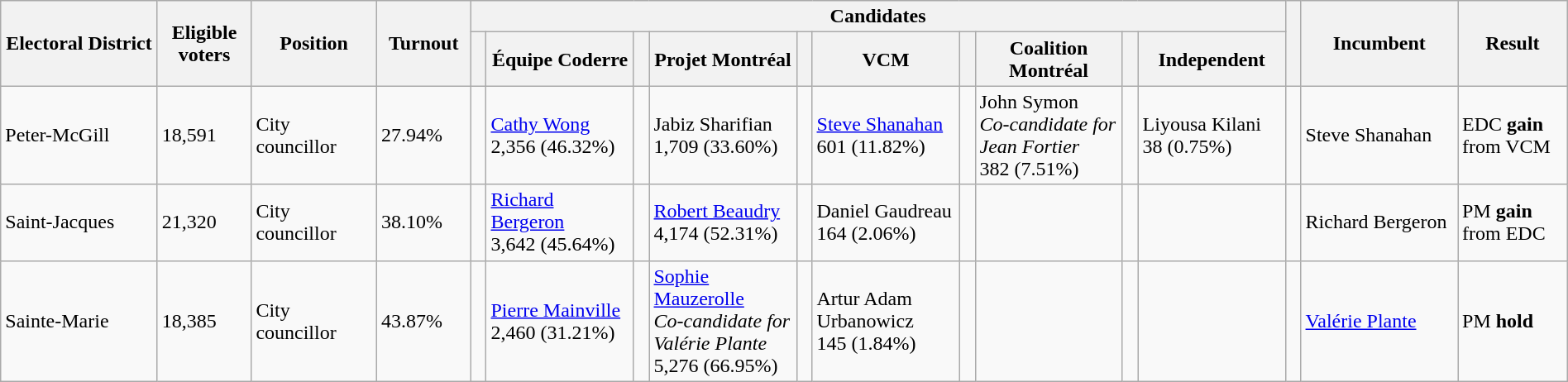<table class="wikitable" width="100%">
<tr>
<th width=10% rowspan=2>Electoral District</th>
<th width=6% rowspan=2>Eligible voters</th>
<th width=8% rowspan=2>Position</th>
<th width=6% rowspan=2>Turnout</th>
<th colspan=10>Candidates</th>
<th width=1% rowspan=2> </th>
<th width=10% rowspan=2>Incumbent</th>
<th width=9% rowspan=2>Result</th>
</tr>
<tr>
<th width=1% > </th>
<th width=9.4% >Équipe Coderre</th>
<th width=1% > </th>
<th width=9.4% ><span>Projet Montréal</span></th>
<th width=1% > </th>
<th width=9.4% >VCM</th>
<th width=1% > </th>
<th width=9.4% >Coalition Montréal</th>
<th width=1% > </th>
<th width=9.4% >Independent</th>
</tr>
<tr>
<td>Peter-McGill</td>
<td>18,591</td>
<td>City councillor</td>
<td>27.94%</td>
<td> </td>
<td><a href='#'>Cathy Wong</a> <br> 2,356 (46.32%)</td>
<td></td>
<td>Jabiz Sharifian <br> 1,709 (33.60%)</td>
<td></td>
<td><a href='#'>Steve Shanahan</a> <br> 601 (11.82%)</td>
<td></td>
<td>John Symon<br><em>Co-candidate for Jean Fortier</em> <br> 382 (7.51%)</td>
<td></td>
<td>Liyousa Kilani <br> 38 (0.75%)</td>
<td> </td>
<td>Steve Shanahan</td>
<td>EDC <strong>gain</strong> from VCM</td>
</tr>
<tr>
<td>Saint-Jacques</td>
<td>21,320</td>
<td>City councillor</td>
<td>38.10%</td>
<td></td>
<td><a href='#'>Richard Bergeron</a> <br> 3,642 (45.64%)</td>
<td> </td>
<td><a href='#'>Robert Beaudry</a> <br> 4,174 (52.31%)</td>
<td></td>
<td>Daniel Gaudreau <br> 164 (2.06%)</td>
<td></td>
<td></td>
<td></td>
<td></td>
<td> </td>
<td>Richard Bergeron</td>
<td>PM <strong>gain</strong> from EDC</td>
</tr>
<tr>
<td>Sainte-Marie</td>
<td>18,385</td>
<td>City councillor</td>
<td>43.87%</td>
<td></td>
<td><a href='#'>Pierre Mainville</a> <br> 2,460 (31.21%)</td>
<td> </td>
<td><a href='#'>Sophie Mauzerolle</a><br><em>Co-candidate for Valérie Plante</em> <br> 5,276 (66.95%)</td>
<td></td>
<td>Artur Adam Urbanowicz <br> 145 (1.84%)</td>
<td></td>
<td></td>
<td></td>
<td></td>
<td> </td>
<td><a href='#'>Valérie Plante</a></td>
<td>PM <strong>hold</strong></td>
</tr>
</table>
